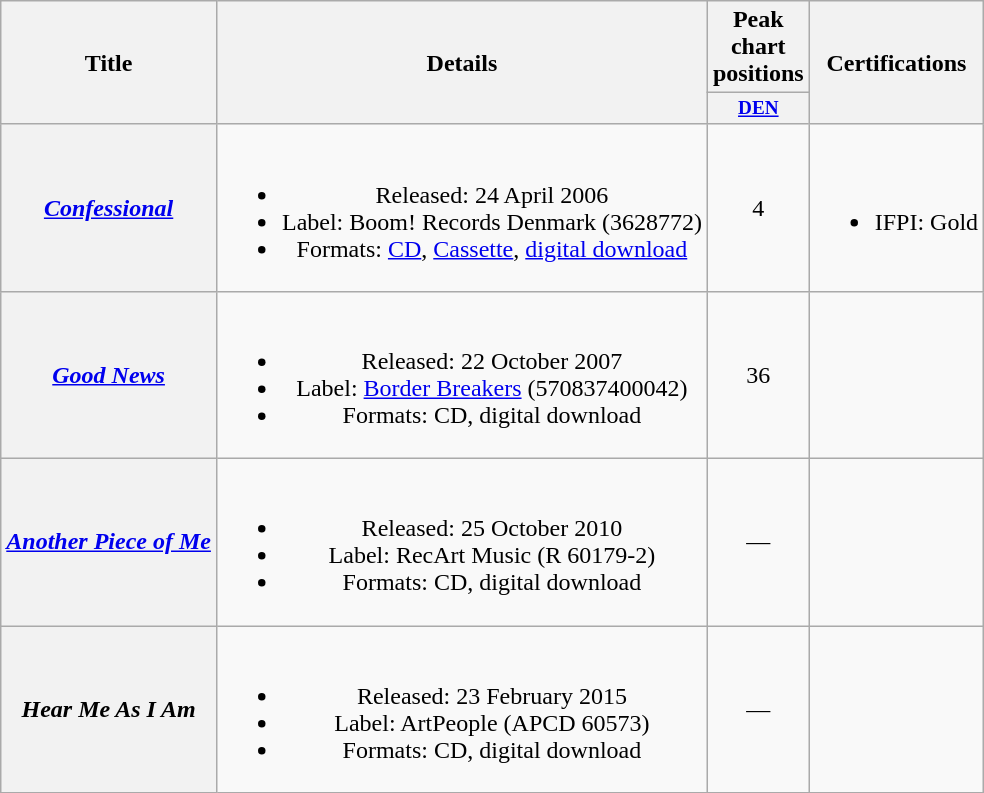<table class="wikitable plainrowheaders" style="text-align:center;">
<tr>
<th scope="col" rowspan="2">Title</th>
<th scope="col" rowspan="2">Details</th>
<th scope="col" colspan="1">Peak chart positions</th>
<th scope="col" rowspan="2">Certifications</th>
</tr>
<tr>
<th style="width:2em;font-size:80%"><a href='#'>DEN</a></th>
</tr>
<tr>
<th scope="row"><em><a href='#'>Confessional</a></em></th>
<td><br><ul><li>Released: 24 April 2006</li><li>Label: Boom! Records Denmark (3628772)</li><li>Formats: <a href='#'>CD</a>, <a href='#'>Cassette</a>, <a href='#'>digital download</a></li></ul></td>
<td>4</td>
<td><br><ul><li>IFPI: Gold</li></ul></td>
</tr>
<tr>
<th scope="row"><em><a href='#'>Good News</a></em></th>
<td><br><ul><li>Released: 22 October 2007</li><li>Label: <a href='#'>Border Breakers</a> (570837400042)</li><li>Formats: CD, digital download</li></ul></td>
<td>36</td>
<td></td>
</tr>
<tr>
<th scope="row"><em><a href='#'>Another Piece of Me</a></em></th>
<td><br><ul><li>Released: 25 October 2010</li><li>Label: RecArt Music (R 60179-2)</li><li>Formats: CD, digital download</li></ul></td>
<td>—</td>
<td></td>
</tr>
<tr>
<th scope="row"><em>Hear Me As I Am</em></th>
<td><br><ul><li>Released: 23 February 2015</li><li>Label: ArtPeople (APCD 60573)</li><li>Formats: CD, digital download</li></ul></td>
<td>—</td>
<td></td>
</tr>
</table>
